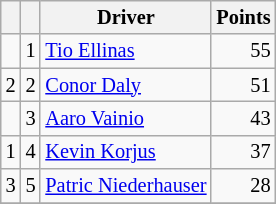<table class="wikitable" style="font-size: 85%;">
<tr>
<th></th>
<th></th>
<th>Driver</th>
<th>Points</th>
</tr>
<tr>
<td align="left"></td>
<td align="center">1</td>
<td> <a href='#'>Tio Ellinas</a></td>
<td align="right">55</td>
</tr>
<tr>
<td align="left"> 2</td>
<td align="center">2</td>
<td> <a href='#'>Conor Daly</a></td>
<td align="right">51</td>
</tr>
<tr>
<td align="left"></td>
<td align="center">3</td>
<td> <a href='#'>Aaro Vainio</a></td>
<td align="right">43</td>
</tr>
<tr>
<td align="left"> 1</td>
<td align="center">4</td>
<td> <a href='#'>Kevin Korjus</a></td>
<td align="right">37</td>
</tr>
<tr>
<td align="left"> 3</td>
<td align="center">5</td>
<td> <a href='#'>Patric Niederhauser</a></td>
<td align="right">28</td>
</tr>
<tr>
</tr>
</table>
